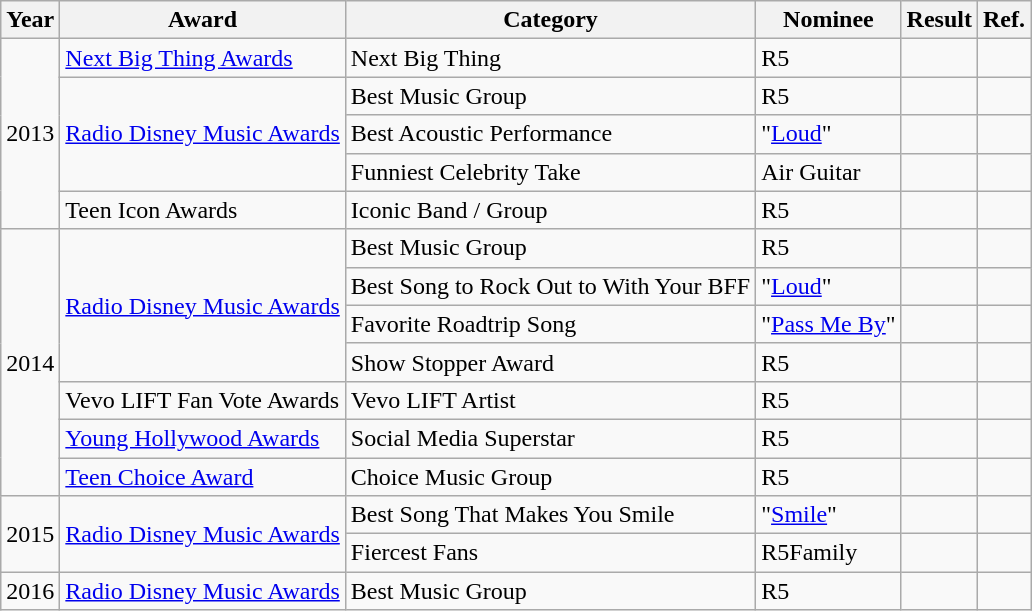<table class="wikitable">
<tr>
<th>Year</th>
<th>Award</th>
<th>Category</th>
<th>Nominee</th>
<th>Result</th>
<th>Ref.</th>
</tr>
<tr>
<td rowspan="5">2013</td>
<td><a href='#'>Next Big Thing Awards</a></td>
<td>Next Big Thing</td>
<td>R5</td>
<td></td>
<td style="text-align:center;"></td>
</tr>
<tr>
<td rowspan="3"><a href='#'>Radio Disney Music Awards</a></td>
<td>Best Music Group</td>
<td>R5</td>
<td></td>
<td style="text-align:center;"></td>
</tr>
<tr>
<td>Best Acoustic Performance</td>
<td>"<a href='#'>Loud</a>"</td>
<td></td>
<td style="text-align:center;"></td>
</tr>
<tr>
<td>Funniest Celebrity Take</td>
<td>Air Guitar</td>
<td></td>
<td style="text-align:center;"></td>
</tr>
<tr>
<td>Teen Icon Awards</td>
<td>Iconic Band / Group</td>
<td>R5</td>
<td></td>
<td style="text-align:center;"></td>
</tr>
<tr>
<td rowspan="7">2014</td>
<td rowspan="4"><a href='#'>Radio Disney Music Awards</a></td>
<td>Best Music Group</td>
<td>R5</td>
<td></td>
<td style="text-align:center;"></td>
</tr>
<tr>
<td>Best Song to Rock Out to With Your BFF</td>
<td>"<a href='#'>Loud</a>"</td>
<td></td>
<td style="text-align:center;"></td>
</tr>
<tr>
<td>Favorite Roadtrip Song</td>
<td>"<a href='#'>Pass Me By</a>"</td>
<td></td>
<td style="text-align:center;"></td>
</tr>
<tr>
<td>Show Stopper Award</td>
<td>R5</td>
<td></td>
<td style="text-align:center;"></td>
</tr>
<tr>
<td>Vevo LIFT Fan Vote Awards</td>
<td>Vevo LIFT Artist</td>
<td>R5</td>
<td></td>
<td style="text-align:center;"></td>
</tr>
<tr>
<td><a href='#'>Young Hollywood Awards</a></td>
<td>Social Media Superstar</td>
<td>R5</td>
<td></td>
<td style="text-align:center;"></td>
</tr>
<tr>
<td><a href='#'>Teen Choice Award</a></td>
<td>Choice Music Group</td>
<td>R5</td>
<td></td>
<td style="text-align:center;"></td>
</tr>
<tr>
<td rowspan="2">2015</td>
<td rowspan="2"><a href='#'>Radio Disney Music Awards</a></td>
<td>Best Song That Makes You Smile</td>
<td>"<a href='#'>Smile</a>"</td>
<td></td>
<td style="text-align:center;"></td>
</tr>
<tr>
<td>Fiercest Fans</td>
<td>R5Family</td>
<td></td>
<td style="text-align:center;"></td>
</tr>
<tr>
<td>2016</td>
<td><a href='#'>Radio Disney Music Awards</a></td>
<td>Best Music Group</td>
<td>R5</td>
<td></td>
<td style="text-align:center;"></td>
</tr>
</table>
